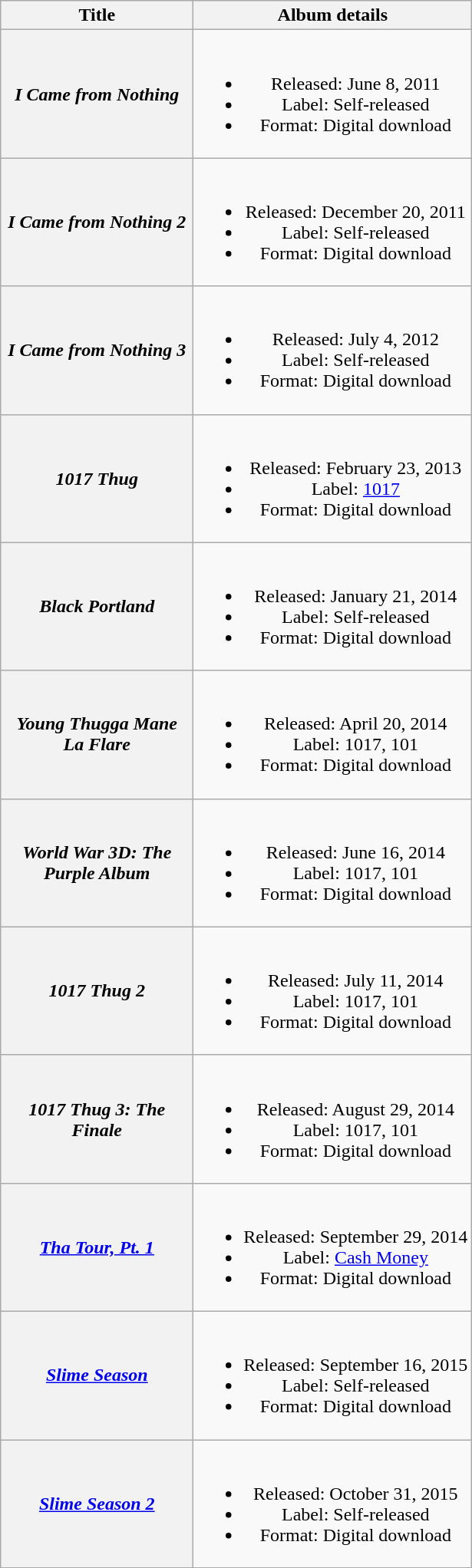<table class="wikitable plainrowheaders" style="text-align:center;">
<tr>
<th scope="col" style="width:10em;">Title</th>
<th scope="col">Album details</th>
</tr>
<tr>
<th scope="row"><em>I Came from Nothing</em></th>
<td><br><ul><li>Released: June 8, 2011</li><li>Label: Self-released</li><li>Format: Digital download</li></ul></td>
</tr>
<tr>
<th scope="row"><em>I Came from Nothing 2</em></th>
<td><br><ul><li>Released: December 20, 2011</li><li>Label: Self-released</li><li>Format: Digital download</li></ul></td>
</tr>
<tr>
<th scope="row"><em>I Came from Nothing 3</em></th>
<td><br><ul><li>Released: July 4, 2012</li><li>Label: Self-released</li><li>Format: Digital download</li></ul></td>
</tr>
<tr>
<th scope="row"><em>1017 Thug</em></th>
<td><br><ul><li>Released: February 23, 2013</li><li>Label: <a href='#'>1017</a></li><li>Format: Digital download</li></ul></td>
</tr>
<tr>
<th scope="row"><em>Black Portland</em><br></th>
<td><br><ul><li>Released: January 21, 2014</li><li>Label: Self-released</li><li>Format: Digital download</li></ul></td>
</tr>
<tr>
<th scope="row"><em>Young Thugga Mane La Flare</em><br></th>
<td><br><ul><li>Released: April 20, 2014</li><li>Label: 1017, 101</li><li>Format: Digital download</li></ul></td>
</tr>
<tr>
<th scope="row"><em>World War 3D: The Purple Album</em><br></th>
<td><br><ul><li>Released: June 16, 2014</li><li>Label: 1017, 101</li><li>Format: Digital download</li></ul></td>
</tr>
<tr>
<th scope="row"><em>1017 Thug 2</em></th>
<td><br><ul><li>Released: July 11, 2014</li><li>Label: 1017, 101</li><li>Format: Digital download</li></ul></td>
</tr>
<tr>
<th scope="row"><em>1017 Thug 3: The Finale</em></th>
<td><br><ul><li>Released: August 29, 2014</li><li>Label: 1017, 101</li><li>Format: Digital download</li></ul></td>
</tr>
<tr>
<th scope="row"><em><a href='#'>Tha Tour, Pt. 1</a></em><br></th>
<td><br><ul><li>Released: September 29, 2014</li><li>Label: <a href='#'>Cash Money</a></li><li>Format: Digital download</li></ul></td>
</tr>
<tr>
<th scope="row"><em><a href='#'>Slime Season</a></em></th>
<td><br><ul><li>Released: September 16, 2015</li><li>Label: Self-released</li><li>Format: Digital download</li></ul></td>
</tr>
<tr>
<th scope="row"><em><a href='#'>Slime Season 2</a></em></th>
<td><br><ul><li>Released: October 31, 2015</li><li>Label: Self-released</li><li>Format: Digital download</li></ul></td>
</tr>
</table>
